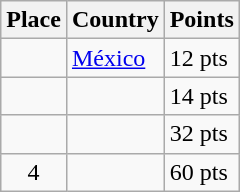<table class=wikitable>
<tr>
<th>Place</th>
<th>Country</th>
<th>Points</th>
</tr>
<tr>
<td align=center></td>
<td> <a href='#'>México</a></td>
<td>12 pts</td>
</tr>
<tr>
<td align=center></td>
<td></td>
<td>14 pts</td>
</tr>
<tr>
<td align=center></td>
<td></td>
<td>32 pts</td>
</tr>
<tr>
<td align=center>4</td>
<td></td>
<td>60 pts</td>
</tr>
</table>
